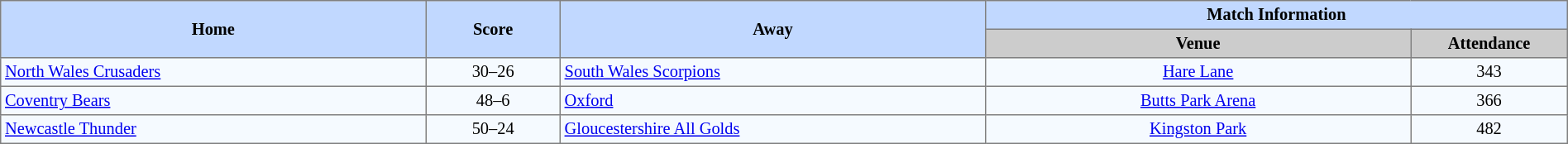<table border=1 style="border-collapse:collapse; font-size:85%; text-align:center;" cellpadding=3 cellspacing=0 width=100%>
<tr bgcolor=#C1D8FF>
<th rowspan=2 width=19%>Home</th>
<th rowspan=2 width=6%>Score</th>
<th rowspan=2 width=19%>Away</th>
<th colspan=2>Match Information</th>
</tr>
<tr bgcolor=#CCCCCC>
<th width=19%>Venue</th>
<th width=7%>Attendance</th>
</tr>
<tr bgcolor=#F5FAFF>
<td align=left> <a href='#'>North Wales Crusaders</a></td>
<td>30–26</td>
<td align=left> <a href='#'>South Wales Scorpions</a></td>
<td><a href='#'>Hare Lane</a></td>
<td>343</td>
</tr>
<tr bgcolor=#F5FAFF>
<td align=left> <a href='#'>Coventry Bears</a></td>
<td>48–6</td>
<td align=left> <a href='#'>Oxford</a></td>
<td><a href='#'>Butts Park Arena</a></td>
<td>366</td>
</tr>
<tr bgcolor=#F5FAFF>
<td align=left> <a href='#'>Newcastle Thunder</a></td>
<td>50–24</td>
<td align=left> <a href='#'>Gloucestershire All Golds</a></td>
<td><a href='#'>Kingston Park</a></td>
<td>482</td>
</tr>
</table>
